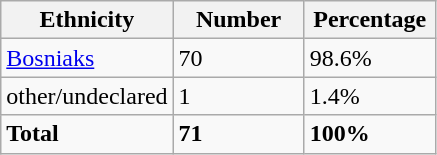<table class="wikitable">
<tr>
<th width="100px">Ethnicity</th>
<th width="80px">Number</th>
<th width="80px">Percentage</th>
</tr>
<tr>
<td><a href='#'>Bosniaks</a></td>
<td>70</td>
<td>98.6%</td>
</tr>
<tr>
<td>other/undeclared</td>
<td>1</td>
<td>1.4%</td>
</tr>
<tr>
<td><strong>Total</strong></td>
<td><strong>71</strong></td>
<td><strong>100%</strong></td>
</tr>
</table>
